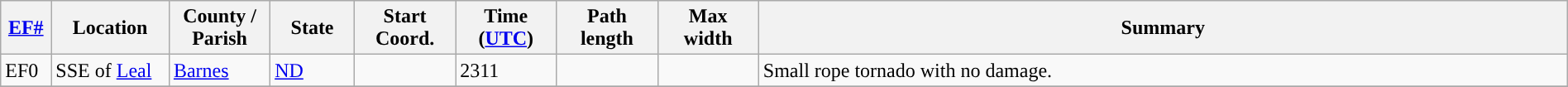<table class="wikitable sortable" style="width:100%;">
<tr>
<th scope="col" width="3%" align="center"><a href='#'>EF#</a></th>
<th scope="col" width="7%" align="center" class="unsortable">Location</th>
<th scope="col" width="6%" align="center" class="unsortable">County / Parish</th>
<th scope="col" width="5%" align="center">State</th>
<th scope="col" width="6%" align="center">Start Coord.</th>
<th scope="col" width="6%" align="center">Time (<a href='#'>UTC</a>)</th>
<th scope="col" width="6%" align="center">Path length</th>
<th scope="col" width="6%" align="center">Max width</th>
<th scope="col" width="48%" class="unsortable" align="center">Summary</th>
</tr>
<tr>
<td>EF0</td>
<td>SSE of <a href='#'>Leal</a></td>
<td><a href='#'>Barnes</a></td>
<td><a href='#'>ND</a></td>
<td></td>
<td>2311</td>
<td></td>
<td></td>
<td>Small rope tornado with no damage.</td>
</tr>
<tr>
</tr>
</table>
